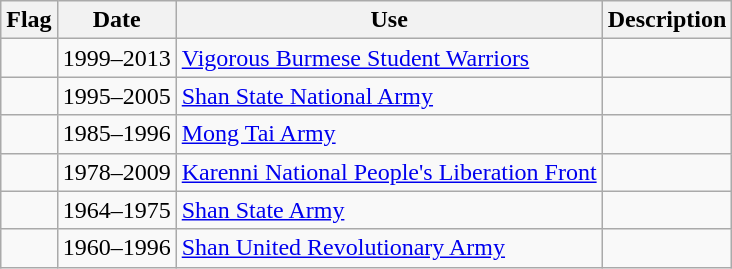<table class="wikitable">
<tr>
<th>Flag</th>
<th>Date</th>
<th>Use</th>
<th>Description</th>
</tr>
<tr>
<td></td>
<td>1999–2013</td>
<td><a href='#'>Vigorous Burmese Student Warriors</a></td>
<td></td>
</tr>
<tr>
<td></td>
<td>1995–2005</td>
<td><a href='#'>Shan State National Army</a></td>
<td></td>
</tr>
<tr>
<td></td>
<td>1985–1996</td>
<td><a href='#'>Mong Tai Army</a></td>
<td></td>
</tr>
<tr>
<td></td>
<td>1978–2009</td>
<td><a href='#'>Karenni National People's Liberation Front</a></td>
<td></td>
</tr>
<tr>
<td></td>
<td>1964–1975</td>
<td><a href='#'>Shan State Army</a></td>
<td></td>
</tr>
<tr>
<td></td>
<td>1960–1996</td>
<td><a href='#'>Shan United Revolutionary Army</a></td>
<td></td>
</tr>
</table>
